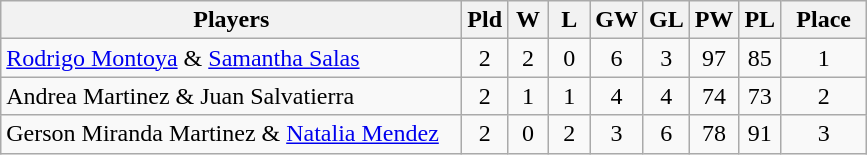<table class=wikitable style="text-align:center">
<tr>
<th width=300>Players</th>
<th width=20>Pld</th>
<th width=20>W</th>
<th width=20>L</th>
<th width=20>GW</th>
<th width=20>GL</th>
<th width=20>PW</th>
<th width=20>PL</th>
<th width=50>Place</th>
</tr>
<tr>
<td align=left> <a href='#'>Rodrigo Montoya</a> & <a href='#'>Samantha Salas</a></td>
<td>2</td>
<td>2</td>
<td>0</td>
<td>6</td>
<td>3</td>
<td>97</td>
<td>85</td>
<td>1</td>
</tr>
<tr>
<td align=left> Andrea Martinez & Juan Salvatierra</td>
<td>2</td>
<td>1</td>
<td>1</td>
<td>4</td>
<td>4</td>
<td>74</td>
<td>73</td>
<td>2</td>
</tr>
<tr>
<td align=left> Gerson Miranda Martinez & <a href='#'>Natalia Mendez</a></td>
<td>2</td>
<td>0</td>
<td>2</td>
<td>3</td>
<td>6</td>
<td>78</td>
<td>91</td>
<td>3</td>
</tr>
</table>
